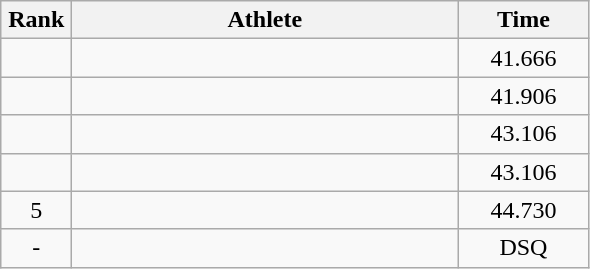<table class=wikitable style="text-align:center">
<tr>
<th width=40>Rank</th>
<th width=250>Athlete</th>
<th width=80>Time</th>
</tr>
<tr>
<td></td>
<td align=left></td>
<td>41.666</td>
</tr>
<tr>
<td></td>
<td align=left></td>
<td>41.906</td>
</tr>
<tr>
<td></td>
<td align=left></td>
<td>43.106</td>
</tr>
<tr>
<td></td>
<td align=left></td>
<td>43.106</td>
</tr>
<tr>
<td>5</td>
<td align=left></td>
<td>44.730</td>
</tr>
<tr>
<td>-</td>
<td align=left></td>
<td>DSQ</td>
</tr>
</table>
